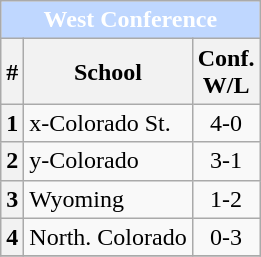<table class="wikitable sortable collapsible collapsed">
<tr>
<th colspan=3 style="background:#BFD7FF; color:white">West Conference</th>
</tr>
<tr>
<th>#</th>
<th>School</th>
<th>Conf. <br> W/L</th>
</tr>
<tr>
<th>1</th>
<td>x-Colorado St.</td>
<td align="center">4-0</td>
</tr>
<tr>
<th>2</th>
<td>y-Colorado</td>
<td align="center">3-1</td>
</tr>
<tr>
<th>3</th>
<td>Wyoming</td>
<td align="center">1-2</td>
</tr>
<tr>
<th>4</th>
<td>North. Colorado</td>
<td align="center">0-3</td>
</tr>
<tr>
</tr>
</table>
